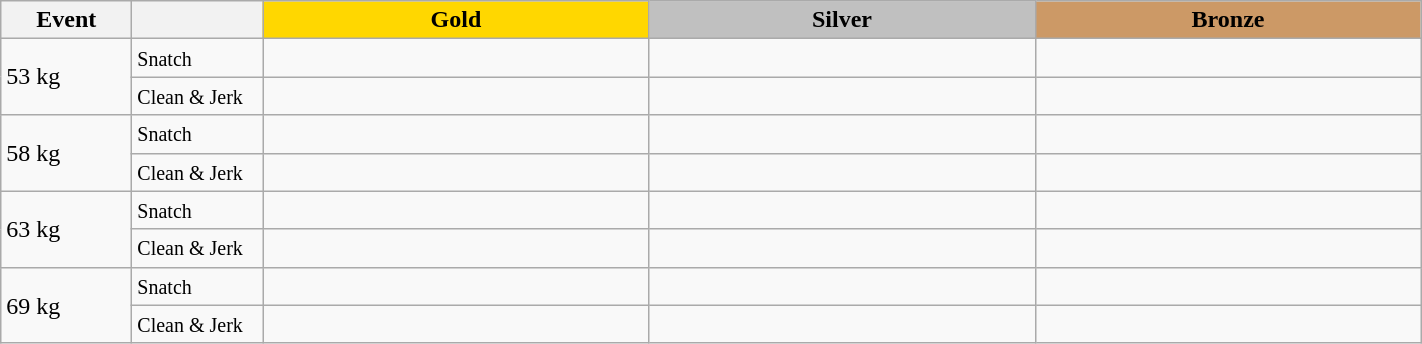<table class="wikitable">
<tr>
<th width=80>Event</th>
<th width=80></th>
<td bgcolor=gold align="center" colspan=1 width=250><strong>Gold</strong></td>
<td bgcolor=silver align="center" colspan=1 width=250><strong>Silver</strong></td>
<td bgcolor=#cc9966 colspan=1 align="center" width=250><strong>Bronze</strong></td>
</tr>
<tr>
<td rowspan=2>53 kg<br></td>
<td><small>Snatch</small></td>
<td></td>
<td></td>
<td></td>
</tr>
<tr>
<td><small>Clean & Jerk</small></td>
<td></td>
<td></td>
<td></td>
</tr>
<tr>
<td rowspan=2>58 kg<br></td>
<td><small>Snatch</small></td>
<td></td>
<td></td>
<td></td>
</tr>
<tr>
<td><small>Clean & Jerk</small></td>
<td></td>
<td></td>
<td></td>
</tr>
<tr>
<td rowspan=2>63 kg<br></td>
<td><small>Snatch</small></td>
<td></td>
<td></td>
<td></td>
</tr>
<tr>
<td><small>Clean & Jerk</small></td>
<td></td>
<td></td>
<td></td>
</tr>
<tr>
<td rowspan=2>69 kg<br></td>
<td><small>Snatch</small></td>
<td></td>
<td></td>
<td></td>
</tr>
<tr>
<td><small>Clean & Jerk</small></td>
<td></td>
<td></td>
<td></td>
</tr>
</table>
